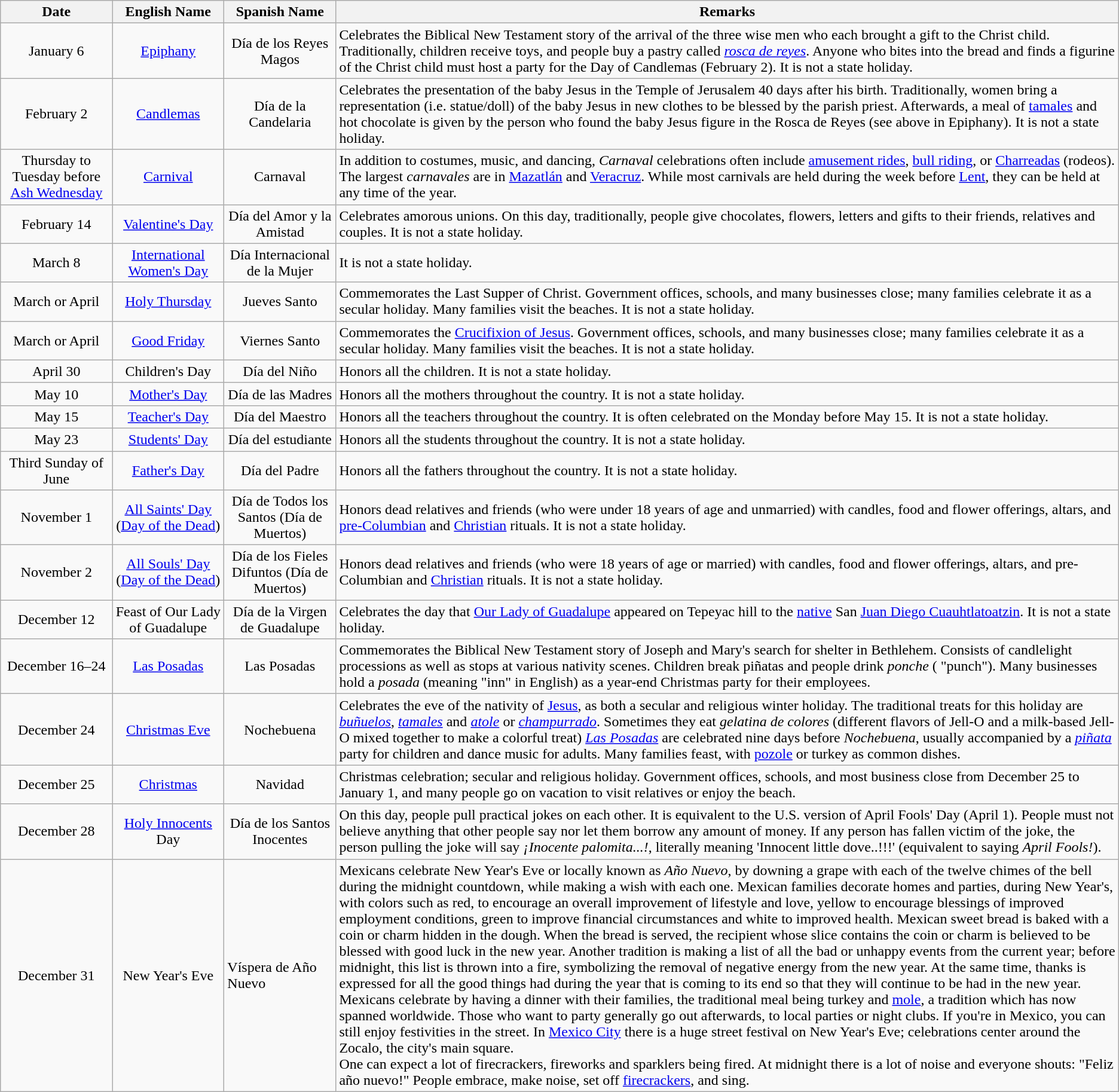<table class=wikitable>
<tr>
<th>Date</th>
<th>English Name</th>
<th>Spanish Name</th>
<th>Remarks</th>
</tr>
<tr>
<td width="10%" align="center">January 6</td>
<td width="10%" align="center"><a href='#'>Epiphany</a></td>
<td width="10%" align="center">Día de los Reyes Magos</td>
<td>Celebrates the Biblical New Testament story of the arrival of the three wise men who each brought a gift to the Christ child. Traditionally, children receive toys, and people buy a pastry called <em><a href='#'>rosca de reyes</a></em>. Anyone who bites into the bread and finds a figurine of the Christ child must host a party for the Day of Candlemas (February 2). It is not a state holiday.</td>
</tr>
<tr>
<td width="10%" align="center">February 2</td>
<td width="10%" align="center"><a href='#'>Candlemas</a></td>
<td width="10%" align="center">Día de la Candelaria</td>
<td>Celebrates the presentation of the baby Jesus in the Temple of Jerusalem 40 days after his birth. Traditionally, women bring a representation (i.e. statue/doll) of the baby Jesus in new clothes to be blessed by the parish priest. Afterwards, a meal of <a href='#'>tamales</a> and hot chocolate is given by the person who found the baby Jesus figure in the Rosca de Reyes (see above in Epiphany). It is not a state holiday.</td>
</tr>
<tr>
<td width="10%" align="center">Thursday to Tuesday before <a href='#'>Ash Wednesday</a></td>
<td width="10%" align="center"><a href='#'>Carnival</a></td>
<td width="10%" align="center">Carnaval</td>
<td>In addition to costumes, music, and dancing, <em>Carnaval</em> celebrations often include <a href='#'>amusement rides</a>, <a href='#'>bull riding</a>, or <a href='#'>Charreadas</a> (rodeos). The largest <em>carnavales</em> are in <a href='#'>Mazatlán</a> and <a href='#'>Veracruz</a>. While most carnivals are held during the week before <a href='#'>Lent</a>, they can be held at any time of the year.</td>
</tr>
<tr>
<td width="10%" align="center">February 14</td>
<td width="10%" align="center"><a href='#'>Valentine's Day</a></td>
<td width="10%" align="center">Día del Amor y la Amistad</td>
<td>Celebrates amorous unions.  On this day, traditionally, people give chocolates, flowers, letters and gifts to their friends, relatives and couples. It is not a state holiday.</td>
</tr>
<tr>
<td width="10%" align="center">March 8</td>
<td width="10%" align="center"><a href='#'>International Women's Day</a></td>
<td width="10%" align="center">Día Internacional de la Mujer</td>
<td>It is not a state holiday.</td>
</tr>
<tr>
<td width="10%" align="center">March or April</td>
<td width="10%" align="center"><a href='#'>Holy Thursday</a></td>
<td width="10%" align="center">Jueves Santo</td>
<td>Commemorates the Last Supper of Christ. Government offices, schools, and many businesses close; many families celebrate it as a secular holiday. Many families visit the beaches. It is not a state holiday.</td>
</tr>
<tr>
<td width="10%" align="center">March or April</td>
<td width="10%" align="center"><a href='#'>Good Friday</a></td>
<td width="10%" align="center">Viernes Santo</td>
<td>Commemorates the <a href='#'>Crucifixion of Jesus</a>. Government offices, schools, and many businesses close; many families celebrate it as a secular holiday. Many families visit the beaches. It is not a state holiday.</td>
</tr>
<tr>
<td width="10%" align="center">April 30</td>
<td width="10%" align="center">Children's Day</td>
<td width="10%" align="center">Día del Niño</td>
<td>Honors all the children. It is not a state holiday.</td>
</tr>
<tr>
<td width="10%" align="center">May 10</td>
<td width="10%" align="center"><a href='#'>Mother's Day</a></td>
<td width="10%" align="center">Día de las Madres</td>
<td>Honors all the mothers throughout the country. It is not a state holiday.</td>
</tr>
<tr>
<td width="10%" align="center">May 15</td>
<td width="10%" align="center"><a href='#'>Teacher's Day</a></td>
<td width="10%" align="center">Día del Maestro</td>
<td>Honors all the teachers throughout the country. It is often celebrated on the Monday before May 15. It is not a state holiday.</td>
</tr>
<tr>
<td width="10%" align="center">May 23</td>
<td width="10%" align="center"><a href='#'>Students' Day</a></td>
<td width="10%" align="center">Día del estudiante</td>
<td>Honors all the students throughout the country. It is not a state holiday.</td>
</tr>
<tr>
<td width="10%" align="center">Third Sunday of June</td>
<td width="10%" align="center"><a href='#'>Father's Day</a></td>
<td width="10%" align="center">Día del Padre</td>
<td>Honors all the fathers throughout the country. It is not a state holiday.</td>
</tr>
<tr>
<td width="10%" align="center">November 1</td>
<td width="10%" align="center"><a href='#'>All Saints' Day</a> (<a href='#'>Day of the Dead</a>)</td>
<td width="10%" align="center">Día de Todos los Santos (Día de Muertos)</td>
<td>Honors dead relatives and friends (who were under 18 years of age and unmarried) with candles, food and flower offerings, altars, and <a href='#'>pre-Columbian</a> and <a href='#'>Christian</a> rituals. It is not a state holiday.</td>
</tr>
<tr>
<td width="10%" align="center">November 2</td>
<td width="10%" align="center"><a href='#'>All Souls' Day</a> (<a href='#'>Day of the Dead</a>)</td>
<td width="10%" align="center">Día de los Fieles Difuntos (Día de Muertos)</td>
<td>Honors dead relatives and friends (who were 18 years of age or married) with candles, food and flower offerings, altars, and pre-Columbian and <a href='#'>Christian</a> rituals. It is not a state holiday.</td>
</tr>
<tr>
<td width="10%" align="center">December 12</td>
<td width="10%" align="center">Feast of Our Lady of Guadalupe</td>
<td width="10%" align="center">Día de la Virgen de Guadalupe</td>
<td>Celebrates the day that <a href='#'>Our Lady of Guadalupe</a> appeared on Tepeyac hill to the <a href='#'>native</a> San <a href='#'>Juan Diego Cuauhtlatoatzin</a>. It is not a state holiday.</td>
</tr>
<tr>
<td width="10%" align="center">December 16–24</td>
<td width="10%" align="center"><a href='#'>Las Posadas</a></td>
<td width="10%" align="center">Las Posadas</td>
<td>Commemorates the Biblical New Testament story of Joseph and Mary's search for shelter in Bethlehem. Consists of candlelight processions as well as stops at various nativity scenes. Children break piñatas and people drink <em>ponche</em> ( "punch"). Many businesses hold a <em>posada</em> (meaning "inn" in English) as a year-end Christmas party for their employees.</td>
</tr>
<tr>
<td width="10%" align="center">December 24</td>
<td width="10%" align="center"><a href='#'>Christmas Eve</a></td>
<td width="10%" align="center">Nochebuena</td>
<td>Celebrates the eve of the nativity of <a href='#'>Jesus</a>, as both a secular and religious winter holiday. The traditional treats for this holiday are <em><a href='#'>buñuelos</a></em>, <em><a href='#'>tamales</a></em> and <em><a href='#'>atole</a></em> or <em><a href='#'>champurrado</a></em>. Sometimes they eat <em>gelatina de colores</em> (different flavors of Jell-O and a milk-based Jell-O mixed together to make a colorful treat) <em><a href='#'>Las Posadas</a></em> are celebrated nine days before <em>Nochebuena</em>, usually accompanied by a <em><a href='#'>piñata</a></em> party for children and dance music for adults. Many families feast, with <a href='#'>pozole</a> or turkey as common dishes.</td>
</tr>
<tr>
<td width="10%" align="center">December 25</td>
<td width="10%" align="center"><a href='#'>Christmas</a></td>
<td width="10%" align="center">Navidad</td>
<td>Christmas celebration; secular and religious holiday. Government offices, schools, and most business close from December 25 to January 1, and many people go on vacation to visit relatives or enjoy the beach.</td>
</tr>
<tr>
<td width="10%" align="center">December 28</td>
<td width="10%" align="center"><a href='#'>Holy Innocents</a> Day</td>
<td width="10%" align="center">Día de los Santos Inocentes</td>
<td>On this day, people pull practical jokes on each other. It is equivalent to the U.S. version of April Fools' Day (April 1). People must not believe anything that other people say nor let them borrow any amount of money. If any person has fallen victim of the joke, the person pulling the joke will say <em>¡Inocente palomita...!</em>, literally meaning 'Innocent little dove..!!!' (equivalent to saying <em>April Fools!</em>).</td>
</tr>
<tr>
<td width="10%" align="center">December 31</td>
<td width="10%" align="center">New Year's Eve</td>
<td width="10%" align+"center">Víspera de Año Nuevo</td>
<td>Mexicans celebrate New Year's Eve or locally known as <em>Año Nuevo</em>, by downing a grape with each of the twelve chimes of the bell during the midnight countdown, while making a wish with each one. Mexican families decorate homes and parties, during New Year's, with colors such as red, to encourage an overall improvement of lifestyle and love, yellow to encourage blessings of improved employment conditions, green to improve financial circumstances and white to improved health. Mexican sweet bread is baked with a coin or charm hidden in the dough. When the bread is served, the recipient whose slice contains the coin or charm is believed to be blessed with good luck in the new year. Another tradition is making a list of all the bad or unhappy events from the current year; before midnight, this list is thrown into a fire, symbolizing the removal of negative energy from the new year. At the same time, thanks is expressed for all the good things had during the year that is coming to its end so that they will continue to be had in the new year. Mexicans celebrate by having a dinner with their families, the traditional meal being turkey and <a href='#'>mole</a>, a tradition which has now spanned worldwide. Those who want to party generally go out afterwards, to local parties or night clubs. If you're in Mexico, you can still enjoy festivities in the street. In <a href='#'>Mexico City</a> there is a huge street festival on New Year's Eve; celebrations center around the Zocalo, the city's main square.<br>One can expect a lot of firecrackers, fireworks and sparklers being fired. At midnight there is a lot of noise and everyone shouts: "Feliz año nuevo!" People embrace, make noise, set off <a href='#'>firecrackers</a>, and sing.</td>
</tr>
</table>
